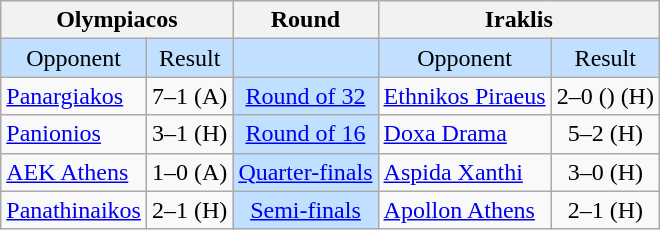<table class="wikitable" style="text-align:center">
<tr>
<th colspan="2">Olympiacos</th>
<th>Round</th>
<th colspan="2">Iraklis</th>
</tr>
<tr style="background:#C1E0FF">
<td>Opponent</td>
<td>Result</td>
<td></td>
<td>Opponent</td>
<td>Result</td>
</tr>
<tr>
<td style="text-align:left"><a href='#'>Panargiakos</a></td>
<td>7–1 (A)</td>
<td style="background:#C1E0FF"><a href='#'>Round of 32</a></td>
<td style="text-align:left"><a href='#'>Ethnikos Piraeus</a></td>
<td>2–0 () (H)</td>
</tr>
<tr>
<td style="text-align:left"><a href='#'>Panionios</a></td>
<td>3–1 (H)</td>
<td style="background:#C1E0FF"><a href='#'>Round of 16</a></td>
<td style="text-align:left"><a href='#'>Doxa Drama</a></td>
<td>5–2 (H)</td>
</tr>
<tr>
<td style="text-align:left"><a href='#'>AEK Athens</a></td>
<td>1–0 (A)</td>
<td style="background:#C1E0FF"><a href='#'>Quarter-finals</a></td>
<td style="text-align:left"><a href='#'>Aspida Xanthi</a></td>
<td>3–0 (H)</td>
</tr>
<tr>
<td style="text-align:left"><a href='#'>Panathinaikos</a></td>
<td>2–1 (H)</td>
<td style="background:#C1E0FF"><a href='#'>Semi-finals</a></td>
<td style="text-align:left"><a href='#'>Apollon Athens</a></td>
<td>2–1 (H)</td>
</tr>
</table>
